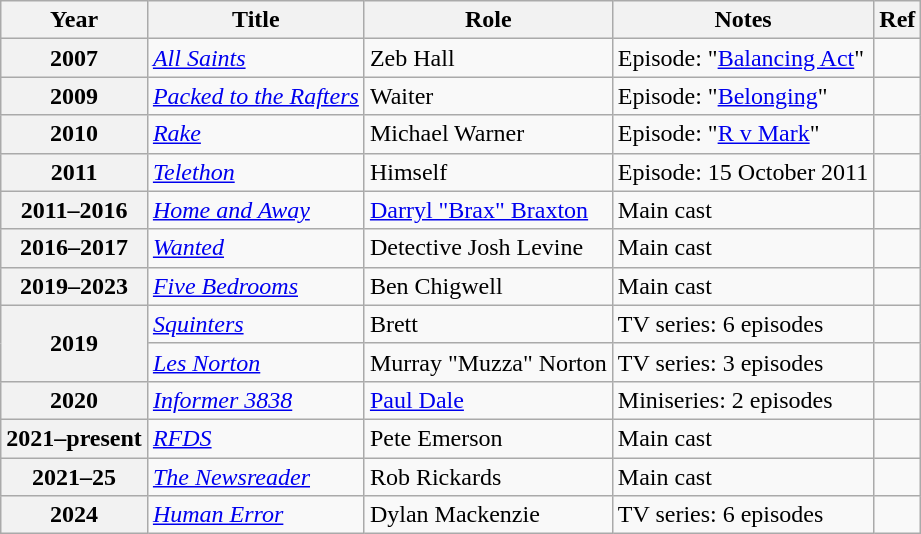<table class="wikitable plainrowheaders sortable">
<tr>
<th scope="col">Year</th>
<th scope="col">Title</th>
<th scope="col">Role</th>
<th class="unsortable">Notes</th>
<th>Ref</th>
</tr>
<tr>
<th scope="row">2007</th>
<td><em><a href='#'>All Saints</a></em></td>
<td>Zeb Hall</td>
<td>Episode: "<a href='#'>Balancing Act</a>"</td>
<td></td>
</tr>
<tr>
<th scope="row">2009</th>
<td><em><a href='#'>Packed to the Rafters</a></em></td>
<td>Waiter</td>
<td>Episode: "<a href='#'>Belonging</a>"</td>
<td></td>
</tr>
<tr>
<th scope="row">2010</th>
<td><em><a href='#'>Rake</a></em></td>
<td>Michael Warner</td>
<td>Episode: "<a href='#'>R v Mark</a>"</td>
<td></td>
</tr>
<tr>
<th scope="row">2011</th>
<td><em><a href='#'>Telethon</a></em></td>
<td>Himself</td>
<td>Episode: 15 October 2011</td>
<td></td>
</tr>
<tr>
<th scope="row">2011–2016</th>
<td><em><a href='#'>Home and Away</a></em></td>
<td><a href='#'>Darryl "Brax" Braxton</a></td>
<td>Main cast</td>
<td></td>
</tr>
<tr>
<th scope="row">2016–2017</th>
<td><em><a href='#'>Wanted</a></em></td>
<td>Detective Josh Levine</td>
<td>Main cast</td>
<td></td>
</tr>
<tr>
<th scope="row">2019–2023</th>
<td><em><a href='#'>Five Bedrooms</a></em></td>
<td>Ben Chigwell</td>
<td>Main cast</td>
<td></td>
</tr>
<tr>
<th rowspan="2" scope="row">2019</th>
<td><em><a href='#'>Squinters</a></em></td>
<td>Brett</td>
<td>TV series: 6 episodes</td>
<td></td>
</tr>
<tr>
<td><em><a href='#'>Les Norton</a></em></td>
<td>Murray "Muzza" Norton</td>
<td>TV series: 3 episodes</td>
<td></td>
</tr>
<tr>
<th scope="row">2020</th>
<td><em><a href='#'>Informer 3838</a></em></td>
<td><a href='#'>Paul Dale</a></td>
<td>Miniseries: 2 episodes</td>
<td></td>
</tr>
<tr>
<th scope="row">2021–present</th>
<td><em><a href='#'>RFDS</a></em></td>
<td>Pete Emerson</td>
<td>Main cast</td>
<td></td>
</tr>
<tr>
<th scope="row">2021–25</th>
<td><em><a href='#'>The Newsreader</a></em></td>
<td>Rob Rickards</td>
<td>Main cast</td>
<td></td>
</tr>
<tr>
<th scope="row">2024</th>
<td><em><a href='#'>Human Error</a></em></td>
<td>Dylan Mackenzie</td>
<td>TV series: 6 episodes</td>
<td></td>
</tr>
</table>
